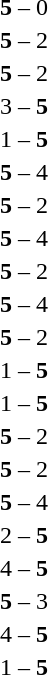<table style="text-align:center">
<tr>
<th width=223></th>
<th width=100></th>
<th width=223></th>
</tr>
<tr>
<td align=right></td>
<td><strong>5</strong> – 0</td>
<td align=left></td>
</tr>
<tr>
<td align=right></td>
<td><strong>5</strong> – 2</td>
<td align=left></td>
</tr>
<tr>
<td align=right></td>
<td><strong>5</strong> – 2</td>
<td align=left></td>
</tr>
<tr>
<td align=right></td>
<td>3 – <strong>5</strong></td>
<td align=left></td>
</tr>
<tr>
<td align=right></td>
<td>1 – <strong>5</strong></td>
<td align=left></td>
</tr>
<tr>
<td align=right></td>
<td><strong>5</strong> – 4</td>
<td align=left></td>
</tr>
<tr>
<td align=right></td>
<td><strong>5</strong> – 2</td>
<td align=left></td>
</tr>
<tr>
<td align=right></td>
<td><strong>5</strong> – 4</td>
<td align=left></td>
</tr>
<tr>
<td align=right></td>
<td><strong>5</strong> – 2</td>
<td align=left></td>
</tr>
<tr>
<td align=right></td>
<td><strong>5</strong> – 4</td>
<td align=left></td>
</tr>
<tr>
<td align=right></td>
<td><strong>5</strong> – 2</td>
<td align=left></td>
</tr>
<tr>
<td align=right></td>
<td>1 – <strong>5</strong></td>
<td align=left></td>
</tr>
<tr>
<td align=right></td>
<td>1 – <strong>5</strong></td>
<td align=left></td>
</tr>
<tr>
<td align=right></td>
<td><strong>5</strong> – 2</td>
<td align=left></td>
</tr>
<tr>
<td align=right></td>
<td><strong>5</strong> – 2</td>
<td align=left></td>
</tr>
<tr>
<td align=right></td>
<td><strong>5</strong> – 4</td>
<td align=left></td>
</tr>
<tr>
<td align=right></td>
<td>2 – <strong>5</strong></td>
<td align=left></td>
</tr>
<tr>
<td align=right></td>
<td>4 – <strong>5</strong></td>
<td align=left></td>
</tr>
<tr>
<td align=right></td>
<td><strong>5</strong> – 3</td>
<td align=left></td>
</tr>
<tr>
<td align=right></td>
<td>4 – <strong>5</strong></td>
<td align=left></td>
</tr>
<tr>
<td align=right></td>
<td>1 – <strong>5</strong></td>
<td align=left></td>
</tr>
</table>
